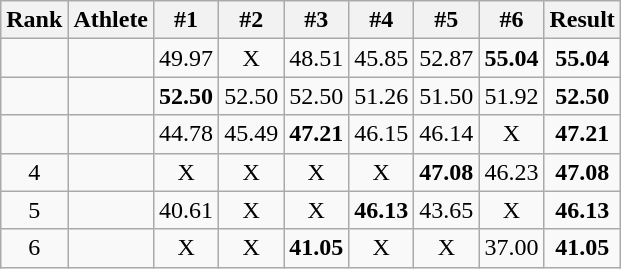<table class="wikitable sortable" style="text-align:center">
<tr>
<th>Rank</th>
<th>Athlete</th>
<th>#1</th>
<th>#2</th>
<th>#3</th>
<th>#4</th>
<th>#5</th>
<th>#6</th>
<th>Result</th>
</tr>
<tr>
<td></td>
<td align=left></td>
<td>49.97</td>
<td>X</td>
<td>48.51</td>
<td>45.85</td>
<td>52.87</td>
<td><strong>55.04</strong></td>
<td><strong>55.04</strong></td>
</tr>
<tr>
<td></td>
<td align=left></td>
<td><strong>52.50</strong></td>
<td>52.50</td>
<td>52.50</td>
<td>51.26</td>
<td>51.50</td>
<td>51.92</td>
<td><strong>52.50</strong></td>
</tr>
<tr>
<td></td>
<td align=left></td>
<td>44.78</td>
<td>45.49</td>
<td><strong>47.21</strong></td>
<td>46.15</td>
<td>46.14</td>
<td>X</td>
<td><strong>47.21</strong></td>
</tr>
<tr>
<td>4</td>
<td align=left></td>
<td>X</td>
<td>X</td>
<td>X</td>
<td>X</td>
<td><strong>47.08</strong></td>
<td>46.23</td>
<td><strong>47.08</strong></td>
</tr>
<tr>
<td>5</td>
<td align=left></td>
<td>40.61</td>
<td>X</td>
<td>X</td>
<td><strong>46.13</strong></td>
<td>43.65</td>
<td>X</td>
<td><strong>46.13</strong></td>
</tr>
<tr>
<td>6</td>
<td align=left></td>
<td>X</td>
<td>X</td>
<td><strong>41.05</strong></td>
<td>X</td>
<td>X</td>
<td>37.00</td>
<td><strong>41.05</strong></td>
</tr>
</table>
